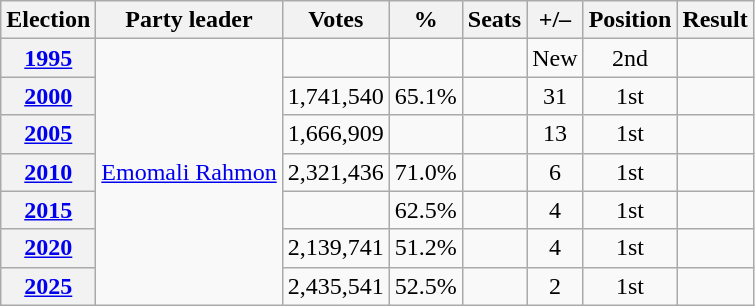<table class=wikitable style=text-align:center>
<tr>
<th>Election</th>
<th>Party leader</th>
<th>Votes</th>
<th>%</th>
<th>Seats</th>
<th>+/–</th>
<th>Position</th>
<th>Result</th>
</tr>
<tr>
<th><a href='#'>1995</a></th>
<td rowspan="7"><a href='#'>Emomali Rahmon</a></td>
<td></td>
<td></td>
<td></td>
<td>New</td>
<td>2nd</td>
<td></td>
</tr>
<tr>
<th><a href='#'>2000</a></th>
<td>1,741,540</td>
<td>65.1%</td>
<td></td>
<td> 31</td>
<td> 1st</td>
<td></td>
</tr>
<tr>
<th><a href='#'>2005</a></th>
<td>1,666,909</td>
<td></td>
<td></td>
<td> 13</td>
<td> 1st</td>
<td></td>
</tr>
<tr>
<th><a href='#'>2010</a></th>
<td>2,321,436</td>
<td>71.0%</td>
<td></td>
<td> 6</td>
<td> 1st</td>
<td></td>
</tr>
<tr>
<th><a href='#'>2015</a></th>
<td></td>
<td>62.5%</td>
<td></td>
<td> 4</td>
<td> 1st</td>
<td></td>
</tr>
<tr>
<th><a href='#'>2020</a></th>
<td>2,139,741</td>
<td>51.2%</td>
<td></td>
<td> 4</td>
<td> 1st</td>
<td></td>
</tr>
<tr>
<th><a href='#'>2025</a></th>
<td>2,435,541</td>
<td>52.5%</td>
<td></td>
<td> 2</td>
<td> 1st</td>
<td></td>
</tr>
</table>
